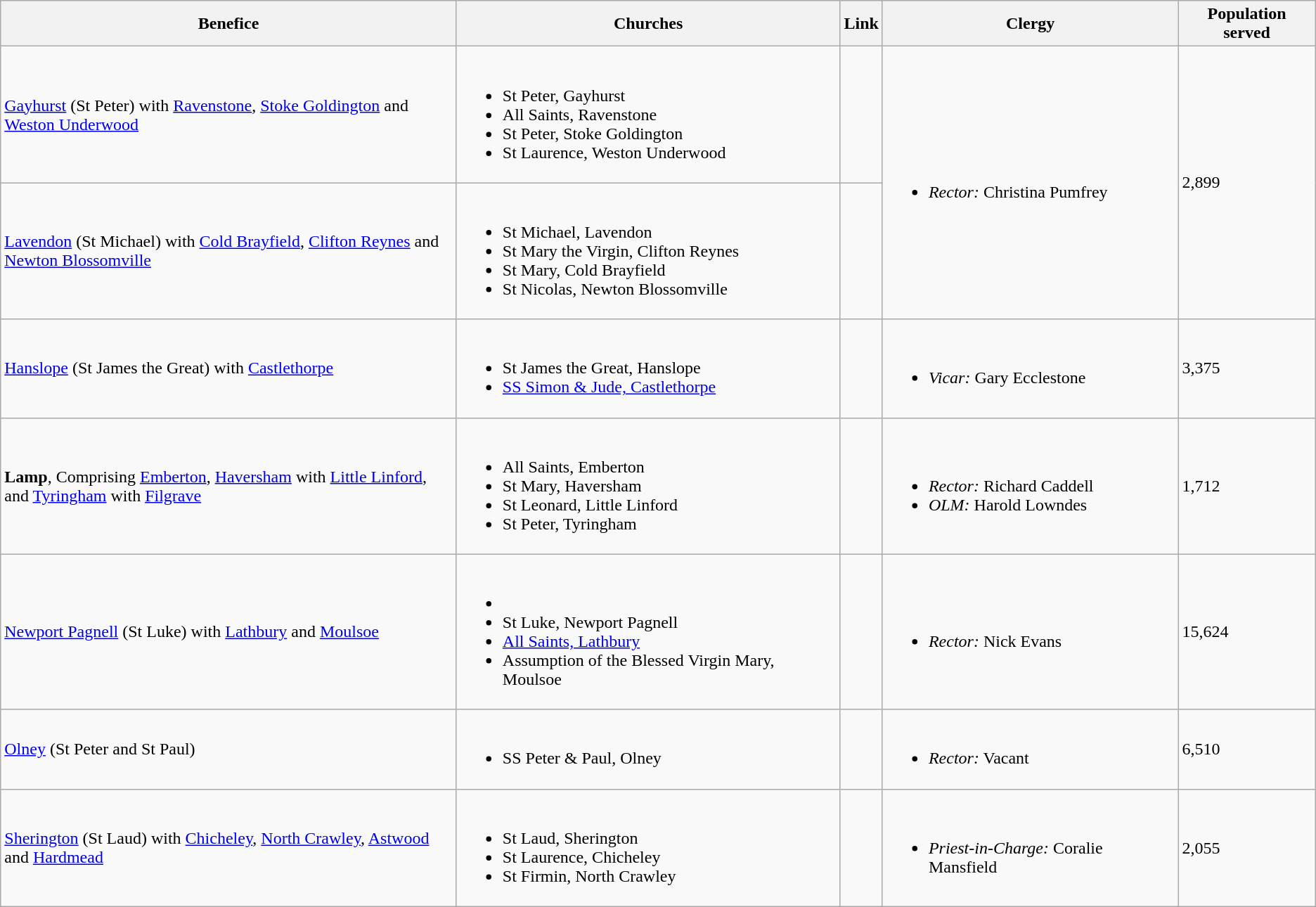<table class="wikitable">
<tr>
<th width="425">Benefice</th>
<th>Churches</th>
<th>Link</th>
<th>Clergy</th>
<th>Population served</th>
</tr>
<tr>
<td><a href='#'>Gayhurst</a> (St Peter) with <a href='#'>Ravenstone</a>, <a href='#'>Stoke Goldington</a> and <a href='#'>Weston Underwood</a></td>
<td><br><ul><li>St Peter, Gayhurst</li><li>All Saints, Ravenstone</li><li>St Peter, Stoke Goldington</li><li>St Laurence, Weston Underwood</li></ul></td>
<td></td>
<td rowspan="2"><br><ul><li><em>Rector:</em> Christina Pumfrey</li></ul></td>
<td rowspan="2">2,899</td>
</tr>
<tr>
<td><a href='#'>Lavendon</a> (St Michael) with <a href='#'>Cold Brayfield</a>, <a href='#'>Clifton Reynes</a> and <a href='#'>Newton Blossomville</a></td>
<td><br><ul><li>St Michael, Lavendon</li><li>St Mary the Virgin, Clifton Reynes</li><li>St Mary, Cold Brayfield</li><li>St Nicolas, Newton Blossomville</li></ul></td>
<td></td>
</tr>
<tr>
<td><a href='#'>Hanslope</a> (St James the Great) with <a href='#'>Castlethorpe</a></td>
<td><br><ul><li>St James the Great, Hanslope</li><li><a href='#'>SS Simon & Jude, Castlethorpe</a></li></ul></td>
<td></td>
<td><br><ul><li><em>Vicar:</em> Gary Ecclestone</li></ul></td>
<td>3,375</td>
</tr>
<tr>
<td><strong>Lamp</strong>, Comprising <a href='#'>Emberton</a>, <a href='#'>Haversham</a> with <a href='#'>Little Linford</a>, and <a href='#'>Tyringham</a> with <a href='#'>Filgrave</a></td>
<td><br><ul><li>All Saints, Emberton</li><li>St Mary, Haversham</li><li>St Leonard, Little Linford</li><li>St Peter, Tyringham</li></ul></td>
<td></td>
<td><br><ul><li><em>Rector:</em> Richard Caddell</li><li><em>OLM:</em> Harold Lowndes</li></ul></td>
<td>1,712</td>
</tr>
<tr>
<td><a href='#'>Newport Pagnell</a> (St Luke) with <a href='#'>Lathbury</a> and <a href='#'>Moulsoe</a></td>
<td><br><ul><li></li><li>St Luke, Newport Pagnell</li><li><a href='#'>All Saints, Lathbury</a></li><li>Assumption of the Blessed Virgin Mary, Moulsoe</li></ul></td>
<td></td>
<td><br><ul><li><em>Rector:</em> Nick Evans</li></ul></td>
<td>15,624</td>
</tr>
<tr>
<td><a href='#'>Olney</a> (St Peter and St Paul)</td>
<td><br><ul><li>SS Peter & Paul, Olney</li></ul></td>
<td></td>
<td><br><ul><li><em>Rector:</em> Vacant</li></ul></td>
<td>6,510</td>
</tr>
<tr>
<td><a href='#'>Sherington</a> (St Laud) with <a href='#'>Chicheley</a>, <a href='#'>North Crawley</a>, <a href='#'>Astwood</a> and <a href='#'>Hardmead</a></td>
<td><br><ul><li>St Laud, Sherington</li><li>St Laurence, Chicheley</li><li>St Firmin, North Crawley</li></ul></td>
<td></td>
<td><br><ul><li><em>Priest-in-Charge:</em> Coralie Mansfield</li></ul></td>
<td>2,055</td>
</tr>
</table>
